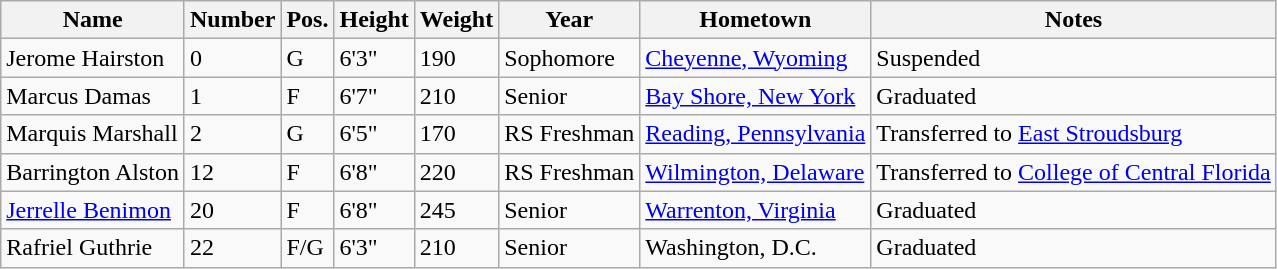<table class="wikitable sortable" border="1">
<tr>
<th>Name</th>
<th>Number</th>
<th>Pos.</th>
<th>Height</th>
<th>Weight</th>
<th>Year</th>
<th>Hometown</th>
<th class="unsortable">Notes</th>
</tr>
<tr>
<td>Jerome Hairston</td>
<td>0</td>
<td>G</td>
<td>6'3"</td>
<td>190</td>
<td>Sophomore</td>
<td><a href='#'>Cheyenne, Wyoming</a></td>
<td>Suspended</td>
</tr>
<tr>
<td>Marcus Damas</td>
<td>1</td>
<td>F</td>
<td>6'7"</td>
<td>210</td>
<td>Senior</td>
<td><a href='#'>Bay Shore, New York</a></td>
<td>Graduated</td>
</tr>
<tr>
<td>Marquis Marshall</td>
<td>2</td>
<td>G</td>
<td>6'5"</td>
<td>170</td>
<td>RS Freshman</td>
<td><a href='#'>Reading, Pennsylvania</a></td>
<td>Transferred to <a href='#'>East Stroudsburg</a></td>
</tr>
<tr>
<td>Barrington Alston</td>
<td>12</td>
<td>F</td>
<td>6'8"</td>
<td>220</td>
<td>RS Freshman</td>
<td><a href='#'>Wilmington, Delaware</a></td>
<td>Transferred to <a href='#'>College of Central Florida</a></td>
</tr>
<tr>
<td><a href='#'>Jerrelle Benimon</a></td>
<td>20</td>
<td>F</td>
<td>6'8"</td>
<td>245</td>
<td>Senior</td>
<td><a href='#'>Warrenton, Virginia</a></td>
<td>Graduated</td>
</tr>
<tr>
<td>Rafriel Guthrie</td>
<td>22</td>
<td>F/G</td>
<td>6'3"</td>
<td>210</td>
<td>Senior</td>
<td>Washington, D.C.</td>
<td>Graduated</td>
</tr>
</table>
